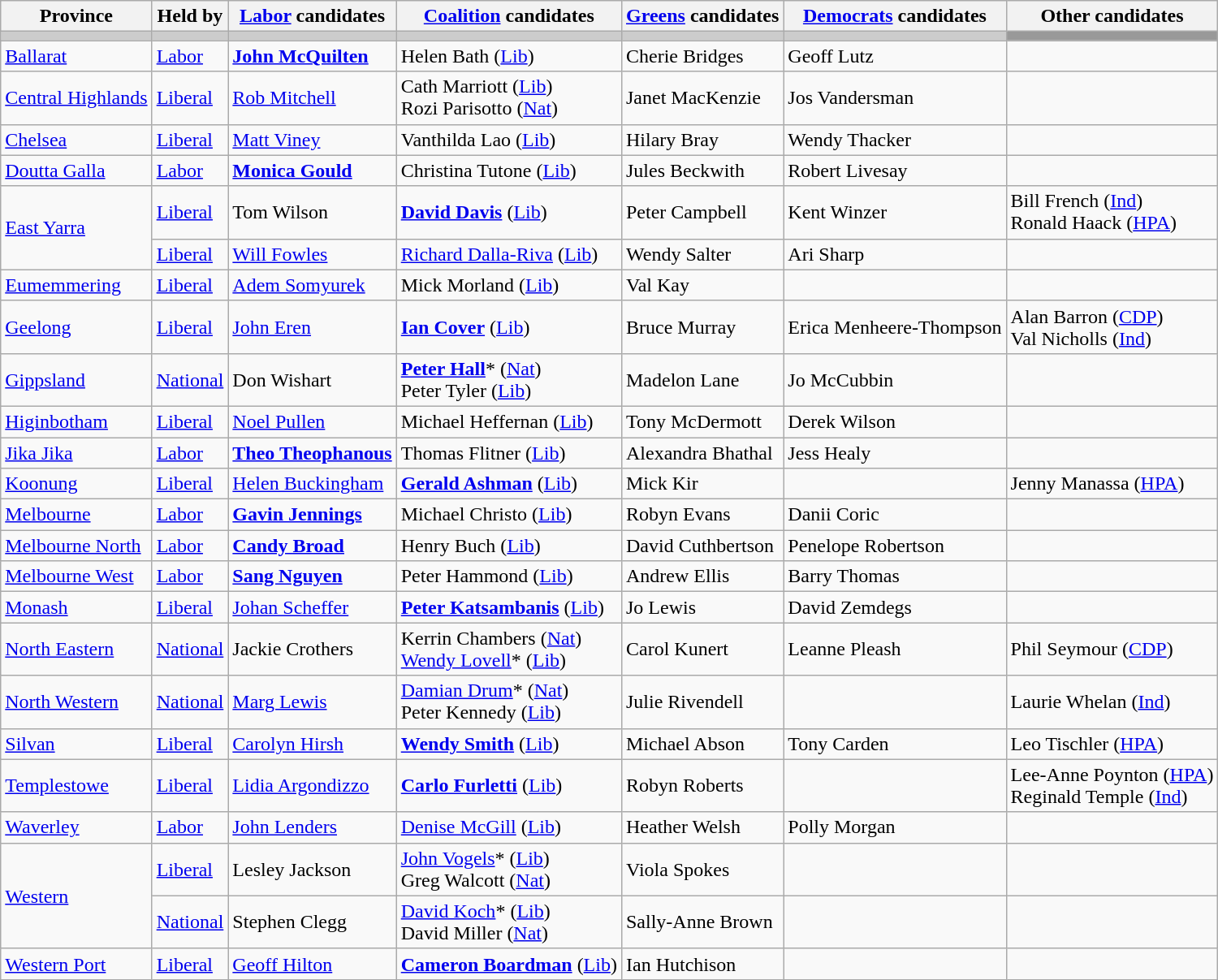<table class="wikitable">
<tr>
<th>Province</th>
<th>Held by</th>
<th><a href='#'>Labor</a> candidates</th>
<th><a href='#'>Coalition</a> candidates</th>
<th><a href='#'>Greens</a> candidates</th>
<th><a href='#'>Democrats</a> candidates</th>
<th>Other candidates</th>
</tr>
<tr bgcolor="#cccccc">
<td></td>
<td></td>
<td></td>
<td></td>
<td></td>
<td></td>
<td bgcolor="#999999"></td>
</tr>
<tr>
<td><a href='#'>Ballarat</a></td>
<td><a href='#'>Labor</a></td>
<td><strong><a href='#'>John McQuilten</a></strong></td>
<td>Helen Bath (<a href='#'>Lib</a>)</td>
<td>Cherie Bridges</td>
<td>Geoff Lutz</td>
<td></td>
</tr>
<tr>
<td><a href='#'>Central Highlands</a></td>
<td><a href='#'>Liberal</a></td>
<td><a href='#'>Rob Mitchell</a></td>
<td>Cath Marriott (<a href='#'>Lib</a>) <br> Rozi Parisotto (<a href='#'>Nat</a>)</td>
<td>Janet MacKenzie</td>
<td>Jos Vandersman</td>
<td></td>
</tr>
<tr>
<td><a href='#'>Chelsea</a></td>
<td><a href='#'>Liberal</a></td>
<td><a href='#'>Matt Viney</a></td>
<td>Vanthilda Lao (<a href='#'>Lib</a>)</td>
<td>Hilary Bray</td>
<td>Wendy Thacker</td>
<td></td>
</tr>
<tr>
<td><a href='#'>Doutta Galla</a></td>
<td><a href='#'>Labor</a></td>
<td><strong><a href='#'>Monica Gould</a></strong></td>
<td>Christina Tutone (<a href='#'>Lib</a>)</td>
<td>Jules Beckwith</td>
<td>Robert Livesay</td>
<td></td>
</tr>
<tr>
<td rowspan="2"><a href='#'>East Yarra</a></td>
<td><a href='#'>Liberal</a></td>
<td>Tom Wilson</td>
<td><strong><a href='#'>David Davis</a></strong> (<a href='#'>Lib</a>)</td>
<td>Peter Campbell</td>
<td>Kent Winzer</td>
<td>Bill French (<a href='#'>Ind</a>) <br> Ronald Haack (<a href='#'>HPA</a>)</td>
</tr>
<tr>
<td><a href='#'>Liberal</a></td>
<td><a href='#'>Will Fowles</a></td>
<td><a href='#'>Richard Dalla-Riva</a> (<a href='#'>Lib</a>)</td>
<td>Wendy Salter</td>
<td>Ari Sharp</td>
<td></td>
</tr>
<tr>
<td><a href='#'>Eumemmering</a></td>
<td><a href='#'>Liberal</a></td>
<td><a href='#'>Adem Somyurek</a></td>
<td>Mick Morland (<a href='#'>Lib</a>)</td>
<td>Val Kay</td>
<td></td>
<td></td>
</tr>
<tr>
<td><a href='#'>Geelong</a></td>
<td><a href='#'>Liberal</a></td>
<td><a href='#'>John Eren</a></td>
<td><strong><a href='#'>Ian Cover</a></strong> (<a href='#'>Lib</a>)</td>
<td>Bruce Murray</td>
<td>Erica Menheere-Thompson</td>
<td>Alan Barron (<a href='#'>CDP</a>) <br> Val Nicholls (<a href='#'>Ind</a>)</td>
</tr>
<tr>
<td><a href='#'>Gippsland</a></td>
<td><a href='#'>National</a></td>
<td>Don Wishart</td>
<td><strong><a href='#'>Peter Hall</a></strong>* (<a href='#'>Nat</a>) <br> Peter Tyler (<a href='#'>Lib</a>)</td>
<td>Madelon Lane</td>
<td>Jo McCubbin</td>
<td></td>
</tr>
<tr>
<td><a href='#'>Higinbotham</a></td>
<td><a href='#'>Liberal</a></td>
<td><a href='#'>Noel Pullen</a></td>
<td>Michael Heffernan (<a href='#'>Lib</a>)</td>
<td>Tony McDermott</td>
<td>Derek Wilson</td>
<td></td>
</tr>
<tr>
<td><a href='#'>Jika Jika</a></td>
<td><a href='#'>Labor</a></td>
<td><strong><a href='#'>Theo Theophanous</a></strong></td>
<td>Thomas Flitner (<a href='#'>Lib</a>)</td>
<td>Alexandra Bhathal</td>
<td>Jess Healy</td>
<td></td>
</tr>
<tr>
<td><a href='#'>Koonung</a></td>
<td><a href='#'>Liberal</a></td>
<td><a href='#'>Helen Buckingham</a></td>
<td><strong><a href='#'>Gerald Ashman</a></strong> (<a href='#'>Lib</a>)</td>
<td>Mick Kir</td>
<td></td>
<td>Jenny Manassa (<a href='#'>HPA</a>)</td>
</tr>
<tr>
<td><a href='#'>Melbourne</a></td>
<td><a href='#'>Labor</a></td>
<td><strong><a href='#'>Gavin Jennings</a></strong></td>
<td>Michael Christo (<a href='#'>Lib</a>)</td>
<td>Robyn Evans</td>
<td>Danii Coric</td>
<td></td>
</tr>
<tr>
<td><a href='#'>Melbourne North</a></td>
<td><a href='#'>Labor</a></td>
<td><strong><a href='#'>Candy Broad</a></strong></td>
<td>Henry Buch (<a href='#'>Lib</a>)</td>
<td>David Cuthbertson</td>
<td>Penelope Robertson</td>
<td></td>
</tr>
<tr>
<td><a href='#'>Melbourne West</a></td>
<td><a href='#'>Labor</a></td>
<td><strong><a href='#'>Sang Nguyen</a></strong></td>
<td>Peter Hammond (<a href='#'>Lib</a>)</td>
<td>Andrew Ellis</td>
<td>Barry Thomas</td>
<td></td>
</tr>
<tr>
<td><a href='#'>Monash</a></td>
<td><a href='#'>Liberal</a></td>
<td><a href='#'>Johan Scheffer</a></td>
<td><strong><a href='#'>Peter Katsambanis</a></strong> (<a href='#'>Lib</a>)</td>
<td>Jo Lewis</td>
<td>David Zemdegs</td>
<td></td>
</tr>
<tr>
<td><a href='#'>North Eastern</a></td>
<td><a href='#'>National</a></td>
<td>Jackie Crothers</td>
<td>Kerrin Chambers (<a href='#'>Nat</a>) <br> <a href='#'>Wendy Lovell</a>* (<a href='#'>Lib</a>)</td>
<td>Carol Kunert</td>
<td>Leanne Pleash</td>
<td>Phil Seymour (<a href='#'>CDP</a>)</td>
</tr>
<tr>
<td><a href='#'>North Western</a></td>
<td><a href='#'>National</a></td>
<td><a href='#'>Marg Lewis</a></td>
<td><a href='#'>Damian Drum</a>* (<a href='#'>Nat</a>) <br> Peter Kennedy (<a href='#'>Lib</a>)</td>
<td>Julie Rivendell</td>
<td></td>
<td>Laurie Whelan (<a href='#'>Ind</a>)</td>
</tr>
<tr>
<td><a href='#'>Silvan</a></td>
<td><a href='#'>Liberal</a></td>
<td><a href='#'>Carolyn Hirsh</a></td>
<td><strong><a href='#'>Wendy Smith</a></strong> (<a href='#'>Lib</a>)</td>
<td>Michael Abson</td>
<td>Tony Carden</td>
<td>Leo Tischler (<a href='#'>HPA</a>)</td>
</tr>
<tr>
<td><a href='#'>Templestowe</a></td>
<td><a href='#'>Liberal</a></td>
<td><a href='#'>Lidia Argondizzo</a></td>
<td><strong><a href='#'>Carlo Furletti</a></strong> (<a href='#'>Lib</a>)</td>
<td>Robyn Roberts</td>
<td></td>
<td>Lee-Anne Poynton (<a href='#'>HPA</a>) <br> Reginald Temple (<a href='#'>Ind</a>)</td>
</tr>
<tr>
<td><a href='#'>Waverley</a></td>
<td><a href='#'>Labor</a></td>
<td><a href='#'>John Lenders</a></td>
<td><a href='#'>Denise McGill</a> (<a href='#'>Lib</a>)</td>
<td>Heather Welsh</td>
<td>Polly Morgan</td>
<td></td>
</tr>
<tr>
<td rowspan="2"><a href='#'>Western</a></td>
<td><a href='#'>Liberal</a></td>
<td>Lesley Jackson</td>
<td><a href='#'>John Vogels</a>* (<a href='#'>Lib</a>) <br> Greg Walcott (<a href='#'>Nat</a>)</td>
<td>Viola Spokes</td>
<td></td>
<td></td>
</tr>
<tr>
<td><a href='#'>National</a></td>
<td>Stephen Clegg</td>
<td><a href='#'>David Koch</a>* (<a href='#'>Lib</a>) <br> David Miller (<a href='#'>Nat</a>)</td>
<td>Sally-Anne Brown</td>
<td></td>
<td></td>
</tr>
<tr>
<td><a href='#'>Western Port</a></td>
<td><a href='#'>Liberal</a></td>
<td><a href='#'>Geoff Hilton</a></td>
<td><strong><a href='#'>Cameron Boardman</a></strong> (<a href='#'>Lib</a>)</td>
<td>Ian Hutchison</td>
<td></td>
<td></td>
</tr>
</table>
